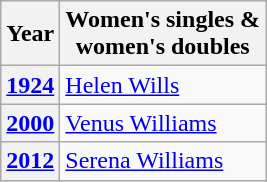<table class="wikitable" style="display:inline-table">
<tr>
<th scope="col">Year</th>
<th scope="col">Women's singles &<br>women's doubles</th>
</tr>
<tr>
<th scope="row"><a href='#'>1924</a></th>
<td> <a href='#'>Helen Wills</a></td>
</tr>
<tr>
<th scope="row"><a href='#'>2000</a></th>
<td> <a href='#'>Venus Williams</a></td>
</tr>
<tr>
<th scope="row"><a href='#'>2012</a></th>
<td> <a href='#'>Serena Williams</a></td>
</tr>
</table>
